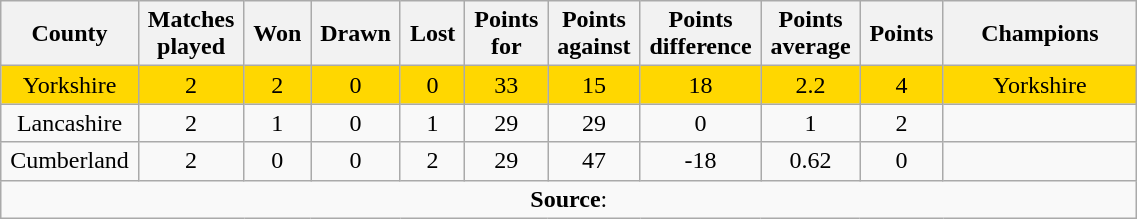<table class="wikitable plainrowheaders" style="text-align: center; width: 60%">
<tr>
<th scope="col" style="width: 5%;">County</th>
<th scope="col" style="width: 5%;">Matches played</th>
<th scope="col" style="width: 5%;">Won</th>
<th scope="col" style="width: 5%;">Drawn</th>
<th scope="col" style="width: 5%;">Lost</th>
<th scope="col" style="width: 5%;">Points for</th>
<th scope="col" style="width: 5%;">Points against</th>
<th scope="col" style="width: 5%;">Points difference</th>
<th scope="col" style="width: 5%;">Points average</th>
<th scope="col" style="width: 5%;">Points</th>
<th scope="col" style="width: 15%;">Champions</th>
</tr>
<tr style="background: gold;">
<td>Yorkshire</td>
<td>2</td>
<td>2</td>
<td>0</td>
<td>0</td>
<td>33</td>
<td>15</td>
<td>18</td>
<td>2.2</td>
<td>4</td>
<td>Yorkshire</td>
</tr>
<tr>
<td>Lancashire</td>
<td>2</td>
<td>1</td>
<td>0</td>
<td>1</td>
<td>29</td>
<td>29</td>
<td>0</td>
<td>1</td>
<td>2</td>
<td></td>
</tr>
<tr>
<td>Cumberland</td>
<td>2</td>
<td>0</td>
<td>0</td>
<td>2</td>
<td>29</td>
<td>47</td>
<td>-18</td>
<td>0.62</td>
<td>0</td>
<td></td>
</tr>
<tr>
<td colspan="11"><strong>Source</strong>:</td>
</tr>
</table>
